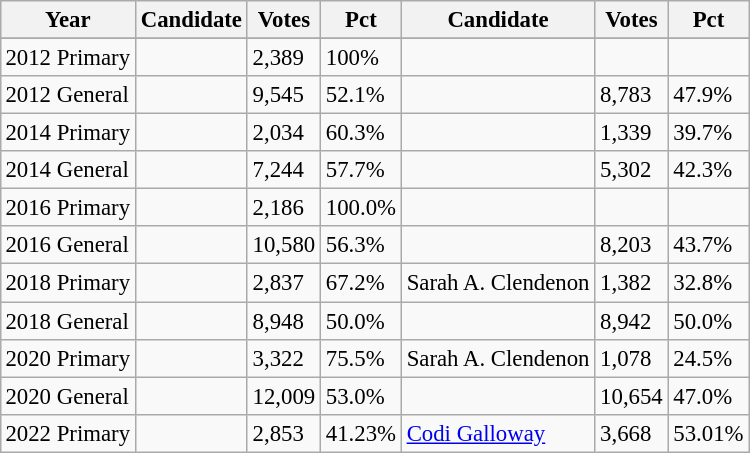<table class="wikitable" style="margin:0.5em ; font-size:95%">
<tr>
<th>Year</th>
<th>Candidate</th>
<th>Votes</th>
<th>Pct</th>
<th>Candidate</th>
<th>Votes</th>
<th>Pct</th>
</tr>
<tr>
</tr>
<tr>
<td>2012 Primary</td>
<td></td>
<td>2,389</td>
<td>100%</td>
<td></td>
<td></td>
<td></td>
</tr>
<tr>
<td>2012 General</td>
<td></td>
<td>9,545</td>
<td>52.1%</td>
<td></td>
<td>8,783</td>
<td>47.9%</td>
</tr>
<tr>
<td>2014 Primary</td>
<td></td>
<td>2,034</td>
<td>60.3%</td>
<td></td>
<td>1,339</td>
<td>39.7%</td>
</tr>
<tr>
<td>2014 General</td>
<td></td>
<td>7,244</td>
<td>57.7%</td>
<td></td>
<td>5,302</td>
<td>42.3%</td>
</tr>
<tr>
<td>2016 Primary</td>
<td></td>
<td>2,186</td>
<td>100.0%</td>
<td></td>
<td></td>
<td></td>
</tr>
<tr>
<td>2016 General</td>
<td></td>
<td>10,580</td>
<td>56.3%</td>
<td></td>
<td>8,203</td>
<td>43.7%</td>
</tr>
<tr>
<td>2018 Primary</td>
<td></td>
<td>2,837</td>
<td>67.2%</td>
<td>Sarah A. Clendenon</td>
<td>1,382</td>
<td>32.8%</td>
</tr>
<tr>
<td>2018 General</td>
<td></td>
<td>8,948</td>
<td>50.0%</td>
<td></td>
<td>8,942</td>
<td>50.0%</td>
</tr>
<tr>
<td>2020 Primary</td>
<td></td>
<td>3,322</td>
<td>75.5%</td>
<td>Sarah A. Clendenon</td>
<td>1,078</td>
<td>24.5%</td>
</tr>
<tr>
<td>2020 General</td>
<td></td>
<td>12,009</td>
<td>53.0%</td>
<td></td>
<td>10,654</td>
<td>47.0%</td>
</tr>
<tr>
<td>2022 Primary</td>
<td></td>
<td>2,853</td>
<td>41.23%</td>
<td><a href='#'>Codi Galloway</a></td>
<td>3,668</td>
<td>53.01%</td>
</tr>
</table>
